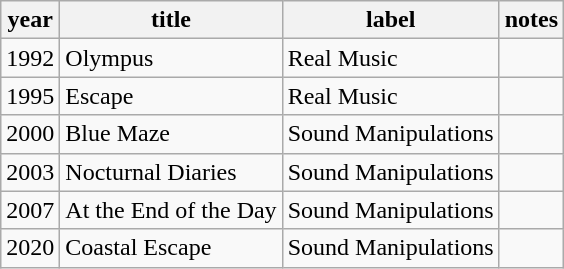<table class="wikitable">
<tr>
<th>year</th>
<th>title</th>
<th>label</th>
<th>notes</th>
</tr>
<tr>
<td>1992</td>
<td>Olympus</td>
<td>Real Music</td>
<td></td>
</tr>
<tr>
<td>1995</td>
<td>Escape</td>
<td>Real Music</td>
<td></td>
</tr>
<tr>
<td>2000</td>
<td>Blue Maze</td>
<td>Sound Manipulations</td>
<td></td>
</tr>
<tr>
<td>2003</td>
<td>Nocturnal Diaries</td>
<td>Sound Manipulations</td>
<td></td>
</tr>
<tr>
<td>2007</td>
<td>At the End of the Day</td>
<td>Sound Manipulations</td>
<td></td>
</tr>
<tr>
<td>2020</td>
<td>Coastal Escape</td>
<td>Sound Manipulations</td>
<td></td>
</tr>
</table>
